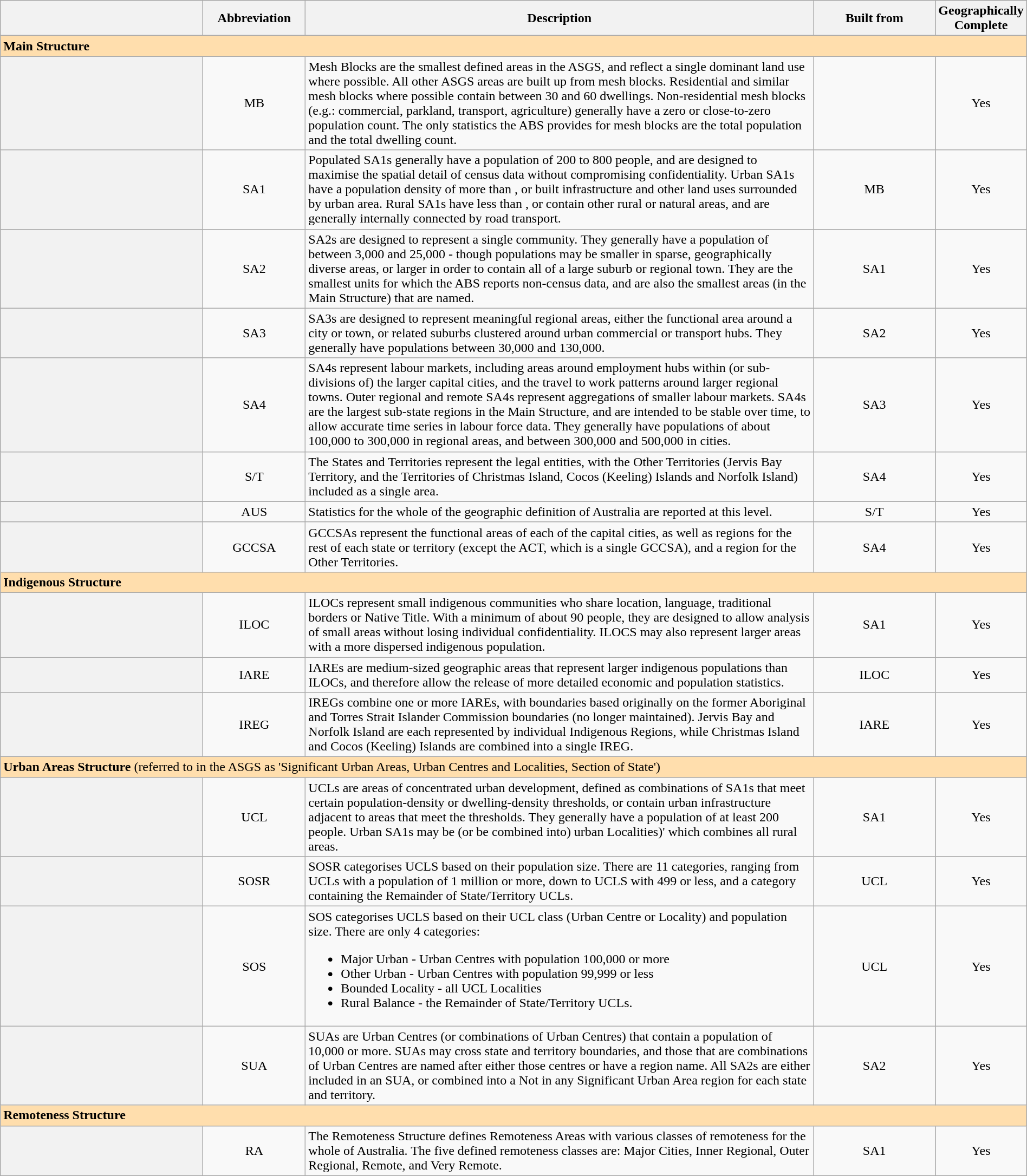<table class="wikitable" width="100%" border="1" style="text-align:center;">
<tr>
<th width="20%"></th>
<th width="10%">Abbreviation</th>
<th width="50%">Description</th>
<th width="12%">Built from</th>
<th width="8%">Geographically<br>Complete</th>
</tr>
<tr>
<td align="left" colspan="5" bgcolor="#ffdead"><strong>Main Structure</strong></td>
</tr>
<tr>
<th></th>
<td>MB</td>
<td align="left">Mesh Blocks are the smallest defined areas in the ASGS, and reflect a single dominant land use where possible. All other ASGS areas are built up from mesh blocks. Residential and similar mesh blocks where possible contain between 30 and 60 dwellings. Non-residential mesh blocks (e.g.: commercial, parkland, transport, agriculture) generally have a zero or close-to-zero population count. The only statistics the ABS provides for mesh blocks are the total population and the total dwelling count.</td>
<td></td>
<td>Yes</td>
</tr>
<tr>
<th></th>
<td>SA1</td>
<td align="left">Populated SA1s generally have a population of 200 to 800 people, and are designed to maximise the spatial detail of census data without compromising confidentiality. Urban SA1s have a population density of more than , or built infrastructure and other land uses surrounded by urban area. Rural SA1s have less than , or contain other rural or natural areas, and are generally internally connected by road transport.</td>
<td>MB</td>
<td>Yes</td>
</tr>
<tr>
<th></th>
<td>SA2</td>
<td align="left">SA2s are designed to represent a single community. They generally have a population of between 3,000 and 25,000 - though populations may be smaller in sparse, geographically diverse areas, or larger in order to contain all of a large suburb or regional town. They are the smallest units for which the ABS reports non-census data, and are also the smallest areas (in the Main Structure) that are named.</td>
<td>SA1</td>
<td>Yes</td>
</tr>
<tr>
<th></th>
<td>SA3</td>
<td align="left">SA3s are designed to represent meaningful regional areas, either the functional area around a city or town, or related suburbs clustered around urban commercial or transport hubs. They generally have populations between 30,000 and 130,000.</td>
<td>SA2</td>
<td>Yes</td>
</tr>
<tr>
<th></th>
<td>SA4</td>
<td align="left">SA4s represent labour markets, including areas around employment hubs within (or sub-divisions of) the larger capital cities, and the travel to work patterns around larger regional towns. Outer regional and remote SA4s represent aggregations of smaller labour markets. SA4s are the largest sub-state regions in the Main Structure, and are intended to be stable over time, to allow accurate time series in labour force data. They generally have populations of about 100,000 to 300,000 in regional areas, and between 300,000 and 500,000 in cities.</td>
<td>SA3</td>
<td>Yes</td>
</tr>
<tr>
<th></th>
<td>S/T</td>
<td align="left">The States and Territories represent the legal entities, with the Other Territories (Jervis Bay Territory, and the Territories of Christmas Island, Cocos (Keeling) Islands and Norfolk Island) included as a single area.</td>
<td>SA4</td>
<td>Yes</td>
</tr>
<tr>
<th></th>
<td>AUS</td>
<td align="left">Statistics for the whole of the geographic definition of Australia are reported at this level.</td>
<td>S/T</td>
<td>Yes</td>
</tr>
<tr>
<th></th>
<td>GCCSA</td>
<td align="left">GCCSAs represent the functional areas of each of the capital cities, as well as regions for the rest of each state or territory (except the ACT, which is a single GCCSA), and a region for the Other Territories.</td>
<td>SA4</td>
<td>Yes</td>
</tr>
<tr>
<td align="left" colspan="5" bgcolor="#ffdead"><strong>Indigenous Structure</strong></td>
</tr>
<tr>
<th></th>
<td>ILOC</td>
<td align="left">ILOCs represent small indigenous communities who share location, language, traditional borders or Native Title. With a minimum of about 90 people, they are designed to allow analysis of small areas without losing individual confidentiality. ILOCS may also represent larger areas with a more dispersed indigenous population.</td>
<td>SA1</td>
<td>Yes</td>
</tr>
<tr>
<th></th>
<td>IARE</td>
<td align="left">IAREs are medium-sized geographic areas that represent larger indigenous populations than ILOCs, and therefore allow the release of more detailed economic and population statistics.</td>
<td>ILOC</td>
<td>Yes</td>
</tr>
<tr>
<th></th>
<td>IREG</td>
<td align="left">IREGs combine one or more IAREs, with boundaries based originally on the former Aboriginal and Torres Strait Islander Commission boundaries (no longer maintained). Jervis Bay and Norfolk Island are each represented by individual Indigenous Regions, while Christmas Island and Cocos (Keeling) Islands are combined into a single IREG.</td>
<td>IARE</td>
<td>Yes</td>
</tr>
<tr>
<td align="left" colspan="5" bgcolor="#ffdead"><strong>Urban Areas Structure</strong> (referred to in the ASGS as 'Significant Urban Areas, Urban Centres and Localities, Section of State')</td>
</tr>
<tr>
<th></th>
<td>UCL</td>
<td align="left">UCLs are areas of concentrated urban development, defined as combinations of SA1s that meet certain population-density or dwelling-density thresholds, or contain urban infrastructure adjacent to areas that meet the thresholds. They generally have a population of at least 200 people. Urban SA1s may be (or be combined into) urban Localities)' which combines all rural areas.</td>
<td>SA1</td>
<td>Yes</td>
</tr>
<tr>
<th></th>
<td>SOSR</td>
<td align="left">SOSR categorises UCLS based on their population size. There are 11 categories, ranging from UCLs with a population of 1 million or more, down to UCLS with 499 or less, and a category containing the Remainder of State/Territory UCLs.</td>
<td>UCL</td>
<td>Yes</td>
</tr>
<tr>
<th></th>
<td>SOS</td>
<td align="left">SOS categorises UCLS based on their UCL class (Urban Centre or Locality) and population size. There are only 4 categories:<br><ul><li>Major Urban - Urban Centres with population 100,000 or more</li><li>Other Urban - Urban Centres with population 99,999 or less</li><li>Bounded Locality - all UCL Localities</li><li>Rural Balance - the Remainder of State/Territory UCLs.</li></ul></td>
<td>UCL</td>
<td>Yes</td>
</tr>
<tr>
<th></th>
<td>SUA</td>
<td align="left">SUAs are Urban Centres (or combinations of Urban Centres) that contain a population of 10,000 or more. SUAs may cross state and territory boundaries, and those that are combinations of Urban Centres are named after either those centres or have a region name. All SA2s are either included in an SUA, or combined into a Not in any Significant Urban Area region for each state and territory.</td>
<td>SA2</td>
<td>Yes</td>
</tr>
<tr>
<td align="left" colspan="5" bgcolor="#ffdead"><strong>Remoteness Structure</strong></td>
</tr>
<tr>
<th></th>
<td>RA</td>
<td align="left">The Remoteness Structure defines Remoteness Areas with various classes of remoteness for the whole of Australia. The five defined remoteness classes are: Major Cities, Inner Regional, Outer Regional, Remote, and Very Remote.</td>
<td>SA1</td>
<td>Yes</td>
</tr>
</table>
